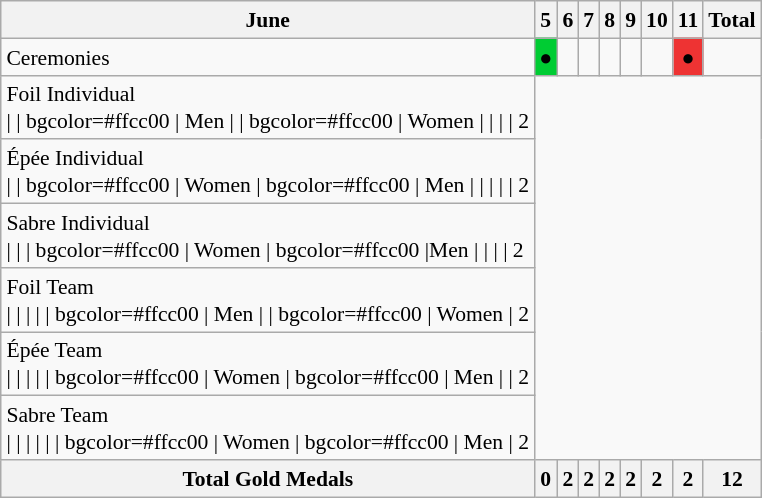<table class="wikitable" style="margin:0.5em auto; font-size:90%; line-height:1.25em;">
<tr>
<th colspan="2">June</th>
<th>5</th>
<th>6</th>
<th>7</th>
<th>8</th>
<th>9</th>
<th>10</th>
<th>11</th>
<th>Total</th>
</tr>
<tr>
<td colspan="2">Ceremonies</td>
<td bgcolor=#00cc33 align=center>●</td>
<td></td>
<td></td>
<td></td>
<td></td>
<td></td>
<td bgcolor=#ee3333 align=center>●</td>
<td></td>
</tr>
<tr align="center">
<td colspan="2" align="left">Foil Individual<br>|
| bgcolor=#ffcc00 | Men
| 
| bgcolor=#ffcc00 | Women
| 
| 
| 
| 2</td>
</tr>
<tr align="center">
<td colspan="2" align="left">Épée Individual<br>|
| bgcolor=#ffcc00 | Women
| bgcolor=#ffcc00 | Men
| 
| 
| 
| 
| 2</td>
</tr>
<tr align="center">
<td colspan="2" align="left">Sabre Individual<br>|
|
| bgcolor=#ffcc00 | Women
| bgcolor=#ffcc00 |Men
| 
| 
| 
| 2</td>
</tr>
<tr align="center">
<td colspan="2" align="left">Foil Team<br>|
|
| 
| 
| bgcolor=#ffcc00 | Men
| 
| bgcolor=#ffcc00 | Women
| 2</td>
</tr>
<tr align="center">
<td colspan="2" align="left">Épée Team<br>|
|
| 
| 
| bgcolor=#ffcc00 | Women
| bgcolor=#ffcc00 | Men
| 
| 2</td>
</tr>
<tr align="center">
<td colspan="2" align="left">Sabre Team<br>|
|
| 
| 
| 
| bgcolor=#ffcc00 | Women
| bgcolor=#ffcc00 | Men
| 2</td>
</tr>
<tr>
<th colspan="2">Total Gold Medals</th>
<th>0</th>
<th>2</th>
<th>2</th>
<th>2</th>
<th>2</th>
<th>2</th>
<th>2</th>
<th>12</th>
</tr>
</table>
